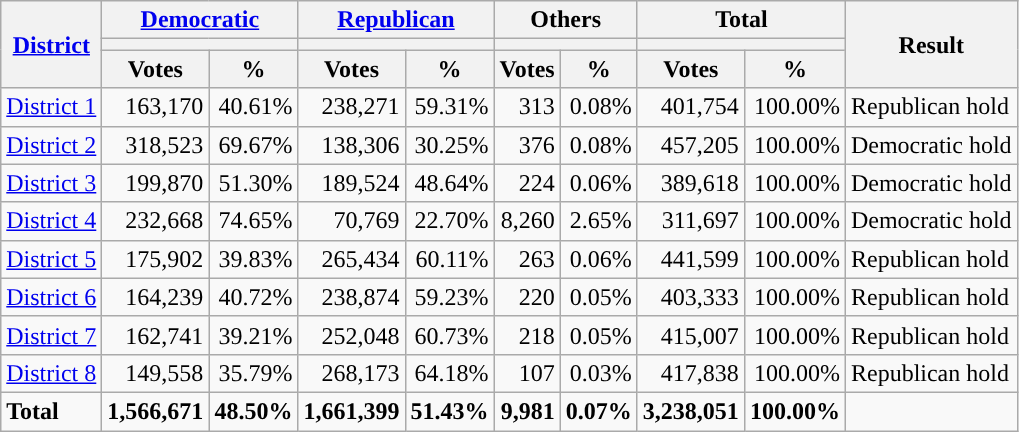<table class="wikitable plainrowheaders sortable" style="font-size:100%; text-align:right;">
<tr>
<th scope=col rowspan=3><a href='#'>District</a></th>
<th scope=col colspan=2><a href='#'>Democratic</a></th>
<th scope=col colspan=2><a href='#'>Republican</a></th>
<th scope=col colspan=2>Others</th>
<th scope=col colspan=2>Total</th>
<th scope=col rowspan=3>Result</th>
</tr>
<tr>
<th scope=col colspan=2 style="background:"></th>
<th scope=col colspan=2 style="background:"></th>
<th scope=col colspan=2></th>
<th scope=col colspan=2></th>
</tr>
<tr>
<th scope=col data-sort-type="number">Votes</th>
<th scope=col data-sort-type="number">%</th>
<th scope=col data-sort-type="number">Votes</th>
<th scope=col data-sort-type="number">%</th>
<th scope=col data-sort-type="number">Votes</th>
<th scope=col data-sort-type="number">%</th>
<th scope=col data-sort-type="number">Votes</th>
<th scope=col data-sort-type="number">%</th>
</tr>
<tr>
<td align=left><a href='#'>District 1</a></td>
<td>163,170</td>
<td>40.61%</td>
<td>238,271</td>
<td>59.31%</td>
<td>313</td>
<td>0.08%</td>
<td>401,754</td>
<td>100.00%</td>
<td align=left>Republican hold</td>
</tr>
<tr>
<td align=left><a href='#'>District 2</a></td>
<td>318,523</td>
<td>69.67%</td>
<td>138,306</td>
<td>30.25%</td>
<td>376</td>
<td>0.08%</td>
<td>457,205</td>
<td>100.00%</td>
<td align=left>Democratic hold</td>
</tr>
<tr>
<td align=left><a href='#'>District 3</a></td>
<td>199,870</td>
<td>51.30%</td>
<td>189,524</td>
<td>48.64%</td>
<td>224</td>
<td>0.06%</td>
<td>389,618</td>
<td>100.00%</td>
<td align=left>Democratic hold</td>
</tr>
<tr>
<td align=left><a href='#'>District 4</a></td>
<td>232,668</td>
<td>74.65%</td>
<td>70,769</td>
<td>22.70%</td>
<td>8,260</td>
<td>2.65%</td>
<td>311,697</td>
<td>100.00%</td>
<td align=left>Democratic hold</td>
</tr>
<tr>
<td align=left><a href='#'>District 5</a></td>
<td>175,902</td>
<td>39.83%</td>
<td>265,434</td>
<td>60.11%</td>
<td>263</td>
<td>0.06%</td>
<td>441,599</td>
<td>100.00%</td>
<td align=left>Republican hold</td>
</tr>
<tr>
<td align=left><a href='#'>District 6</a></td>
<td>164,239</td>
<td>40.72%</td>
<td>238,874</td>
<td>59.23%</td>
<td>220</td>
<td>0.05%</td>
<td>403,333</td>
<td>100.00%</td>
<td align=left>Republican hold</td>
</tr>
<tr>
<td align=left><a href='#'>District 7</a></td>
<td>162,741</td>
<td>39.21%</td>
<td>252,048</td>
<td>60.73%</td>
<td>218</td>
<td>0.05%</td>
<td>415,007</td>
<td>100.00%</td>
<td align=left>Republican hold</td>
</tr>
<tr>
<td align=left><a href='#'>District 8</a></td>
<td>149,558</td>
<td>35.79%</td>
<td>268,173</td>
<td>64.18%</td>
<td>107</td>
<td>0.03%</td>
<td>417,838</td>
<td>100.00%</td>
<td align=left>Republican hold</td>
</tr>
<tr class="sortbottom" style="font-weight:bold">
<td align=left>Total</td>
<td>1,566,671</td>
<td>48.50%</td>
<td>1,661,399</td>
<td>51.43%</td>
<td>9,981</td>
<td>0.07%</td>
<td>3,238,051</td>
<td>100.00%</td>
<td></td>
</tr>
</table>
